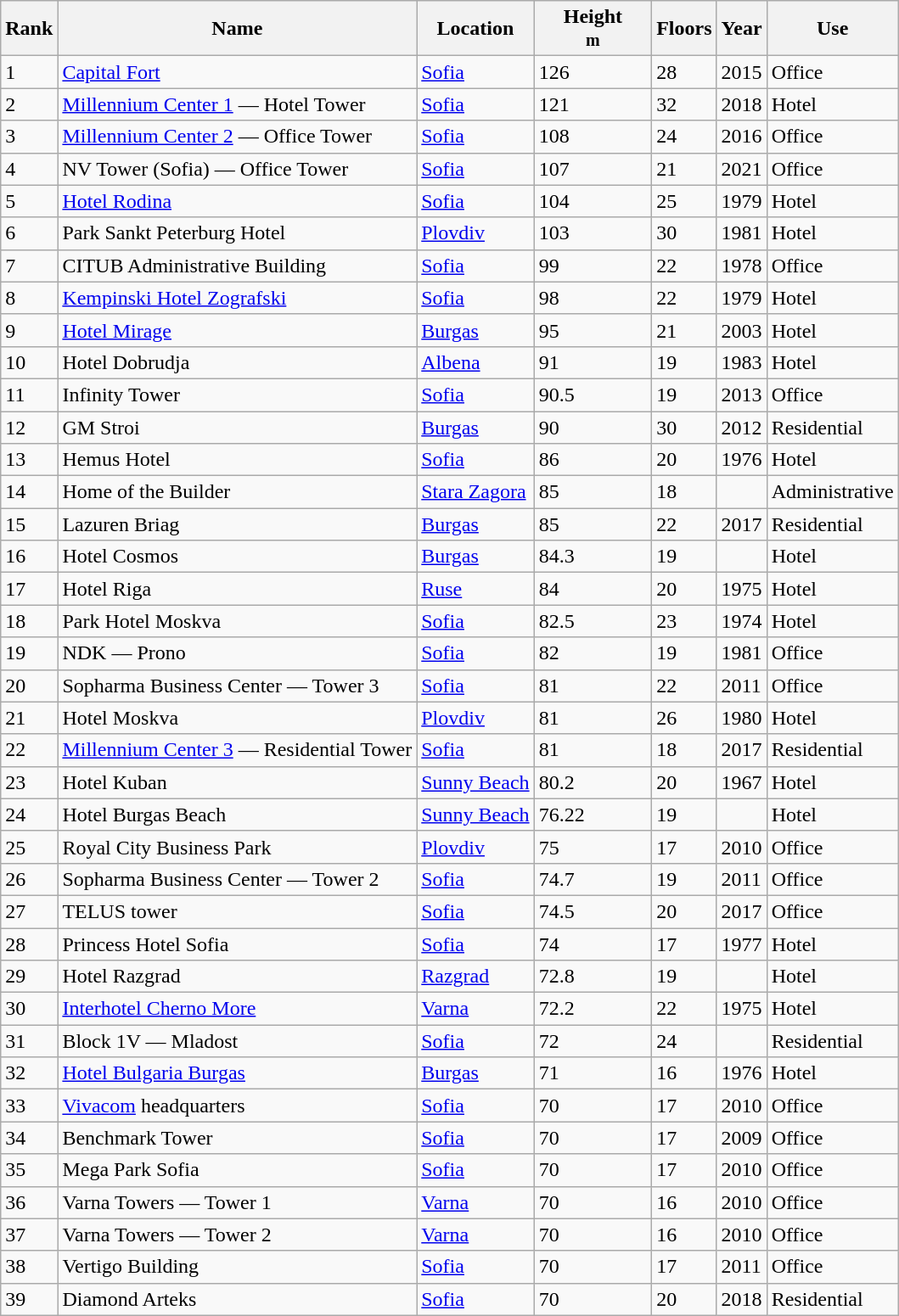<table class="wikitable sortable">
<tr>
<th>Rank</th>
<th>Name</th>
<th>Location</th>
<th width="85px">Height<br><small>m</small></th>
<th>Floors</th>
<th>Year</th>
<th>Use</th>
</tr>
<tr>
<td>1</td>
<td><a href='#'>Capital Fort</a></td>
<td><a href='#'>Sofia</a></td>
<td>126</td>
<td>28</td>
<td>2015</td>
<td>Office</td>
</tr>
<tr>
<td>2</td>
<td><a href='#'>Millennium Center 1</a> — Hotel Tower</td>
<td><a href='#'>Sofia</a></td>
<td>121</td>
<td>32</td>
<td>2018</td>
<td>Hotel</td>
</tr>
<tr>
<td>3</td>
<td><a href='#'>Millennium Center 2</a> — Office Tower</td>
<td><a href='#'>Sofia</a></td>
<td>108</td>
<td>24</td>
<td>2016</td>
<td>Office</td>
</tr>
<tr>
<td>4</td>
<td>NV Tower (Sofia) — Office Tower</td>
<td><a href='#'>Sofia</a></td>
<td>107</td>
<td>21</td>
<td>2021</td>
<td>Office</td>
</tr>
<tr>
<td>5</td>
<td><a href='#'>Hotel Rodina</a></td>
<td><a href='#'>Sofia</a></td>
<td>104</td>
<td>25</td>
<td>1979</td>
<td>Hotel</td>
</tr>
<tr>
<td>6</td>
<td>Park Sankt Peterburg Hotel</td>
<td><a href='#'>Plovdiv</a></td>
<td>103</td>
<td>30</td>
<td>1981</td>
<td>Hotel</td>
</tr>
<tr>
<td>7</td>
<td>CITUB Administrative Building</td>
<td><a href='#'>Sofia</a></td>
<td>99</td>
<td>22</td>
<td>1978</td>
<td>Office</td>
</tr>
<tr>
<td>8</td>
<td><a href='#'>Kempinski Hotel Zografski</a></td>
<td><a href='#'>Sofia</a></td>
<td>98</td>
<td>22</td>
<td>1979</td>
<td>Hotel</td>
</tr>
<tr>
<td>9</td>
<td><a href='#'>Hotel Mirage</a></td>
<td><a href='#'>Burgas</a></td>
<td>95</td>
<td>21</td>
<td>2003</td>
<td>Hotel</td>
</tr>
<tr>
<td>10</td>
<td>Hotel Dobrudja</td>
<td><a href='#'>Albena</a></td>
<td>91</td>
<td>19</td>
<td>1983</td>
<td>Hotel</td>
</tr>
<tr>
<td>11</td>
<td>Infinity Tower</td>
<td><a href='#'>Sofia</a></td>
<td>90.5</td>
<td>19</td>
<td>2013</td>
<td>Office</td>
</tr>
<tr>
<td>12</td>
<td>GM Stroi</td>
<td><a href='#'>Burgas</a></td>
<td>90</td>
<td>30</td>
<td>2012</td>
<td>Residential</td>
</tr>
<tr>
<td>13</td>
<td>Hemus Hotel</td>
<td><a href='#'>Sofia</a></td>
<td>86</td>
<td>20</td>
<td>1976</td>
<td>Hotel</td>
</tr>
<tr>
<td>14</td>
<td>Home of the Builder</td>
<td><a href='#'>Stara Zagora</a></td>
<td>85</td>
<td>18</td>
<td></td>
<td>Administrative</td>
</tr>
<tr>
<td>15</td>
<td>Lazuren Briag</td>
<td><a href='#'>Burgas</a></td>
<td>85</td>
<td>22</td>
<td>2017</td>
<td>Residential</td>
</tr>
<tr>
<td>16</td>
<td>Hotel Cosmos</td>
<td><a href='#'>Burgas</a></td>
<td>84.3</td>
<td>19</td>
<td></td>
<td>Hotel</td>
</tr>
<tr>
<td>17</td>
<td>Hotel Riga</td>
<td><a href='#'>Ruse</a></td>
<td>84</td>
<td>20</td>
<td>1975</td>
<td>Hotel</td>
</tr>
<tr>
<td>18</td>
<td>Park Hotel Moskva</td>
<td><a href='#'>Sofia</a></td>
<td>82.5</td>
<td>23</td>
<td>1974</td>
<td>Hotel</td>
</tr>
<tr>
<td>19</td>
<td>NDK — Prono</td>
<td><a href='#'>Sofia</a></td>
<td>82</td>
<td>19</td>
<td>1981</td>
<td>Office</td>
</tr>
<tr>
<td>20</td>
<td>Sopharma Business Center — Tower 3</td>
<td><a href='#'>Sofia</a></td>
<td>81</td>
<td>22</td>
<td>2011</td>
<td>Office</td>
</tr>
<tr>
<td>21</td>
<td>Hotel Moskva</td>
<td><a href='#'>Plovdiv</a></td>
<td>81</td>
<td>26</td>
<td>1980</td>
<td>Hotel</td>
</tr>
<tr>
<td>22</td>
<td><a href='#'>Millennium Center 3</a> — Residential Tower</td>
<td><a href='#'>Sofia</a></td>
<td>81</td>
<td>18</td>
<td>2017</td>
<td>Residential</td>
</tr>
<tr>
<td>23</td>
<td>Hotel Kuban</td>
<td><a href='#'>Sunny Beach</a></td>
<td>80.2</td>
<td>20</td>
<td>1967</td>
<td>Hotel</td>
</tr>
<tr>
<td>24</td>
<td>Hotel Burgas Beach</td>
<td><a href='#'>Sunny Beach</a></td>
<td>76.22</td>
<td>19</td>
<td></td>
<td>Hotel</td>
</tr>
<tr>
<td>25</td>
<td>Royal City Business Park</td>
<td><a href='#'>Plovdiv</a></td>
<td>75</td>
<td>17</td>
<td>2010</td>
<td>Office</td>
</tr>
<tr>
<td>26</td>
<td>Sopharma Business Center — Tower 2</td>
<td><a href='#'>Sofia</a></td>
<td>74.7</td>
<td>19</td>
<td>2011</td>
<td>Office</td>
</tr>
<tr>
<td>27</td>
<td>TELUS tower</td>
<td><a href='#'>Sofia</a></td>
<td>74.5</td>
<td>20</td>
<td>2017</td>
<td>Office</td>
</tr>
<tr>
<td>28</td>
<td>Princess Hotel Sofia</td>
<td><a href='#'>Sofia</a></td>
<td>74</td>
<td>17</td>
<td>1977</td>
<td>Hotel</td>
</tr>
<tr>
<td>29</td>
<td>Hotel Razgrad</td>
<td><a href='#'>Razgrad</a></td>
<td>72.8</td>
<td>19</td>
<td></td>
<td>Hotel</td>
</tr>
<tr>
<td>30</td>
<td><a href='#'>Interhotel Cherno More</a></td>
<td><a href='#'>Varna</a></td>
<td>72.2</td>
<td>22</td>
<td>1975</td>
<td>Hotel</td>
</tr>
<tr>
<td>31</td>
<td>Block 1V — Mladost</td>
<td><a href='#'>Sofia</a></td>
<td>72</td>
<td>24</td>
<td></td>
<td>Residential</td>
</tr>
<tr>
<td>32</td>
<td><a href='#'>Hotel Bulgaria Burgas</a></td>
<td><a href='#'>Burgas</a></td>
<td>71</td>
<td>16</td>
<td>1976</td>
<td>Hotel</td>
</tr>
<tr>
<td>33</td>
<td><a href='#'>Vivacom</a> headquarters</td>
<td><a href='#'>Sofia</a></td>
<td>70</td>
<td>17</td>
<td>2010</td>
<td>Office</td>
</tr>
<tr>
<td>34</td>
<td>Benchmark Tower</td>
<td><a href='#'>Sofia</a></td>
<td>70</td>
<td>17</td>
<td>2009</td>
<td>Office</td>
</tr>
<tr>
<td>35</td>
<td>Mega Park Sofia</td>
<td><a href='#'>Sofia</a></td>
<td>70</td>
<td>17</td>
<td>2010</td>
<td>Office</td>
</tr>
<tr>
<td>36</td>
<td>Varna Towers — Tower 1</td>
<td><a href='#'>Varna</a></td>
<td>70</td>
<td>16</td>
<td>2010</td>
<td>Office</td>
</tr>
<tr>
<td>37</td>
<td>Varna Towers — Tower 2</td>
<td><a href='#'>Varna</a></td>
<td>70</td>
<td>16</td>
<td>2010</td>
<td>Office</td>
</tr>
<tr>
<td>38</td>
<td>Vertigo Building</td>
<td><a href='#'>Sofia</a></td>
<td>70</td>
<td>17</td>
<td>2011</td>
<td>Office</td>
</tr>
<tr>
<td>39</td>
<td>Diamond Arteks</td>
<td><a href='#'>Sofia</a></td>
<td>70</td>
<td>20</td>
<td>2018</td>
<td>Residential</td>
</tr>
</table>
